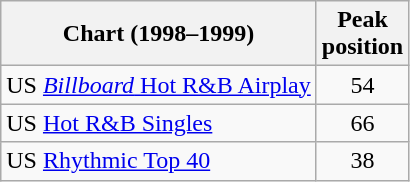<table class="wikitable sortable">
<tr>
<th>Chart (1998–1999)</th>
<th>Peak<br>position</th>
</tr>
<tr>
<td>US <a href='#'><em>Billboard</em> Hot R&B Airplay</a></td>
<td align="center">54</td>
</tr>
<tr>
<td>US <a href='#'>Hot R&B Singles</a></td>
<td align="center">66</td>
</tr>
<tr>
<td>US <a href='#'>Rhythmic Top 40</a></td>
<td align="center">38</td>
</tr>
</table>
